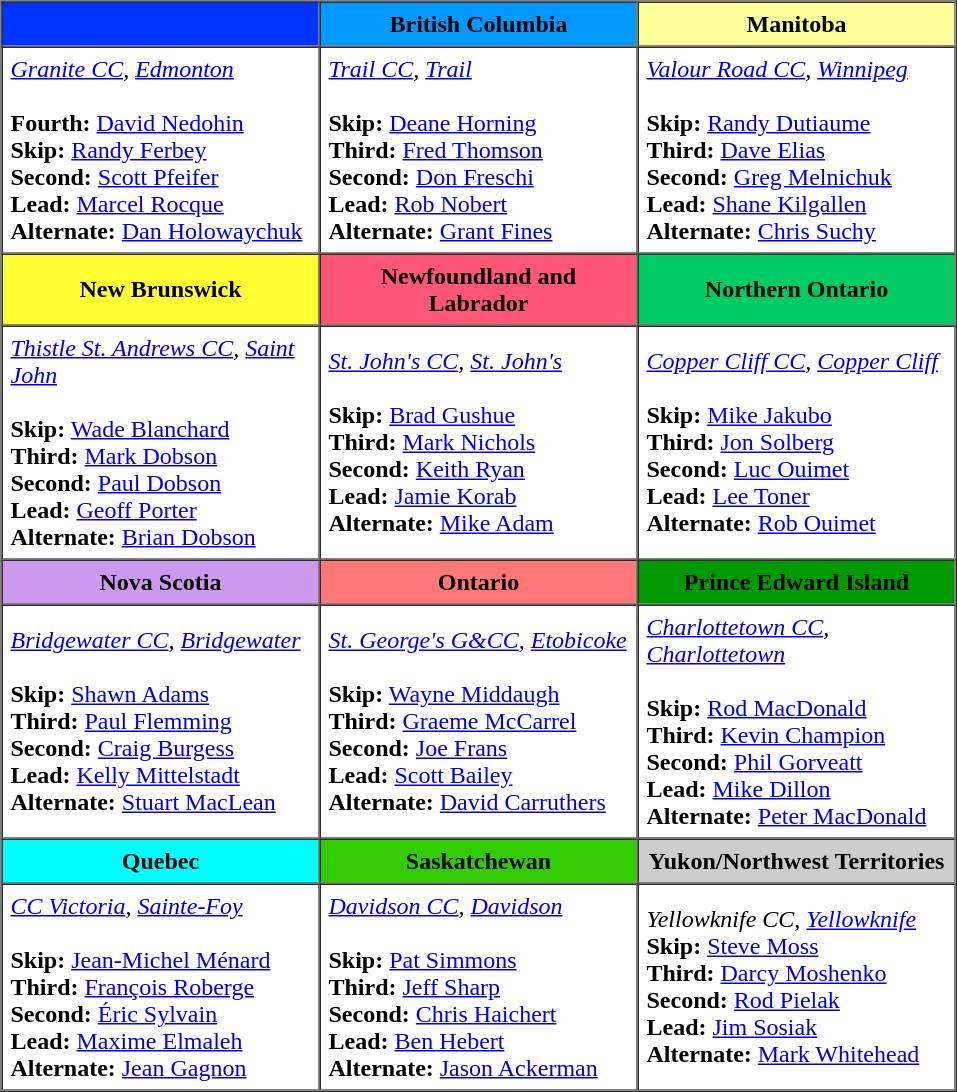<table border=1 cellpadding=5 cellspacing=0>
<tr>
<th style="background:#03f; width:200px;"></th>
<th style="background:#09f; width:200px;">British Columbia</th>
<th style="background:#ff9; width:200px;">Manitoba</th>
</tr>
<tr align=center>
<td align=left><em><a href='#'>Granite CC</a>, <a href='#'>Edmonton</a></em> <br><br><strong>Fourth:</strong> <a href='#'>David Nedohin</a> <br>
<strong>Skip:</strong> <a href='#'>Randy Ferbey</a> <br>
<strong>Second:</strong> <a href='#'>Scott Pfeifer</a> <br>
<strong>Lead:</strong> <a href='#'>Marcel Rocque</a> <br>
<strong>Alternate:</strong> <a href='#'>Dan Holowaychuk</a></td>
<td align=left><em><a href='#'>Trail CC</a>, <a href='#'>Trail</a></em> <br><br><strong>Skip:</strong> <a href='#'>Deane Horning</a> <br>
<strong>Third:</strong> <a href='#'>Fred Thomson</a> <br>
<strong>Second:</strong> <a href='#'>Don Freschi</a> <br>
<strong>Lead:</strong> <a href='#'>Rob Nobert</a> <br>
<strong>Alternate:</strong> <a href='#'>Grant Fines</a></td>
<td align=left><em><a href='#'>Valour Road CC</a>, <a href='#'>Winnipeg</a></em> <br><br><strong>Skip:</strong> <a href='#'>Randy Dutiaume</a> <br>
<strong>Third:</strong> <a href='#'>Dave Elias</a> <br>
<strong>Second:</strong> <a href='#'>Greg Melnichuk</a> <br>
<strong>Lead:</strong> <a href='#'>Shane Kilgallen</a> <br>
<strong>Alternate:</strong> <a href='#'>Chris Suchy</a></td>
</tr>
<tr border=1 cellpadding=5 cellspacing=0>
<th style="background:#ff3; width:200px;">New Brunswick</th>
<th style="background:#f57; width:200px;">Newfoundland and Labrador</th>
<th style="background:#0c6; width:200px;">Northern Ontario</th>
</tr>
<tr align=center>
<td align=left><em><a href='#'>Thistle St. Andrews CC</a>, <a href='#'>Saint John</a></em> <br><br><strong>Skip:</strong> <a href='#'>Wade Blanchard</a> <br>
<strong>Third:</strong> <a href='#'>Mark Dobson</a> <br>
<strong>Second:</strong> <a href='#'>Paul Dobson</a> <br>
<strong>Lead:</strong> <a href='#'>Geoff Porter</a> <br>
<strong>Alternate:</strong> <a href='#'>Brian Dobson</a></td>
<td align=left><em><a href='#'>St. John's CC</a>, <a href='#'>St. John's</a></em> <br><br><strong>Skip:</strong> <a href='#'>Brad Gushue</a> <br>
<strong>Third:</strong> <a href='#'>Mark Nichols</a> <br>
<strong>Second:</strong> <a href='#'>Keith Ryan</a> <br>
<strong>Lead:</strong> <a href='#'>Jamie Korab</a> <br>
<strong>Alternate:</strong> <a href='#'>Mike Adam</a></td>
<td align=left><em><a href='#'>Copper Cliff CC</a>, <a href='#'>Copper Cliff</a></em> <br><br><strong>Skip:</strong> <a href='#'>Mike Jakubo</a> <br>
<strong>Third:</strong> <a href='#'>Jon Solberg</a> <br>
<strong>Second:</strong> <a href='#'>Luc Ouimet</a> <br>
<strong>Lead:</strong> <a href='#'>Lee Toner</a> <br>
<strong>Alternate:</strong> <a href='#'>Rob Ouimet</a></td>
</tr>
<tr border=1 cellpadding=5 cellspacing=0>
<th style="background:#c9e; width:200px;">Nova Scotia</th>
<th style="background:#f77; width:200px;">Ontario</th>
<th style="background:#090; width:200px;">Prince Edward Island</th>
</tr>
<tr align=center>
<td align=left><em><a href='#'>Bridgewater CC</a>, <a href='#'>Bridgewater</a></em> <br><br><strong>Skip:</strong> <a href='#'>Shawn Adams</a> <br>
<strong>Third:</strong> <a href='#'>Paul Flemming</a> <br>
<strong>Second:</strong> <a href='#'>Craig Burgess</a> <br>
<strong>Lead:</strong> <a href='#'>Kelly Mittelstadt</a> <br>
<strong>Alternate:</strong> <a href='#'>Stuart MacLean</a></td>
<td align=left><em><a href='#'>St. George's G&CC</a>, <a href='#'>Etobicoke</a></em> <br><br><strong>Skip:</strong> <a href='#'>Wayne Middaugh</a> <br>
<strong>Third:</strong> <a href='#'>Graeme McCarrel</a> <br>
<strong>Second:</strong> <a href='#'>Joe Frans</a> <br>
<strong>Lead:</strong> <a href='#'>Scott Bailey</a> <br>
<strong>Alternate:</strong> <a href='#'>David Carruthers</a></td>
<td align=left><em><a href='#'>Charlottetown CC</a>, <a href='#'>Charlottetown</a></em> <br><br><strong>Skip:</strong> <a href='#'>Rod MacDonald</a> <br>
<strong>Third:</strong> <a href='#'>Kevin Champion</a> <br>
<strong>Second:</strong> <a href='#'>Phil Gorveatt</a> <br>
<strong>Lead:</strong> <a href='#'>Mike Dillon</a> <br>
<strong>Alternate:</strong> <a href='#'>Peter MacDonald</a></td>
</tr>
<tr border=1 cellpadding=5 cellspacing=0>
<th style="background:#0ff; width:200px;">Quebec</th>
<th style="background:#3c0; width:200px;">Saskatchewan</th>
<th style="background:#ccc; width:200px;">Yukon/Northwest Territories</th>
</tr>
<tr align=center>
<td align=left><em><a href='#'>CC Victoria</a>, <a href='#'>Sainte-Foy</a></em> <br><br><strong>Skip:</strong> <a href='#'>Jean-Michel Ménard</a> <br>
<strong>Third:</strong> <a href='#'>François Roberge</a> <br>
<strong>Second:</strong> <a href='#'>Éric Sylvain</a> <br>
<strong>Lead:</strong> <a href='#'>Maxime Elmaleh</a> <br>
<strong>Alternate:</strong> <a href='#'>Jean Gagnon</a></td>
<td align=left><em><a href='#'>Davidson CC</a>, <a href='#'>Davidson</a></em> <br><br><strong>Skip:</strong> <a href='#'>Pat Simmons</a> <br>
<strong>Third:</strong> <a href='#'>Jeff Sharp</a> <br>
<strong>Second:</strong> <a href='#'>Chris Haichert</a> <br>
<strong>Lead:</strong> <a href='#'>Ben Hebert</a> <br>
<strong>Alternate:</strong> <a href='#'>Jason Ackerman</a></td>
<td align=left><em>Yellowknife CC, <a href='#'>Yellowknife</a></em><br><strong>Skip:</strong> <a href='#'>Steve Moss</a> <br>
<strong>Third:</strong> <a href='#'>Darcy Moshenko</a> <br>
<strong>Second:</strong> <a href='#'>Rod Pielak</a> <br>
<strong>Lead:</strong> <a href='#'>Jim Sosiak</a> <br>
<strong>Alternate:</strong> <a href='#'>Mark Whitehead</a></td>
</tr>
</table>
